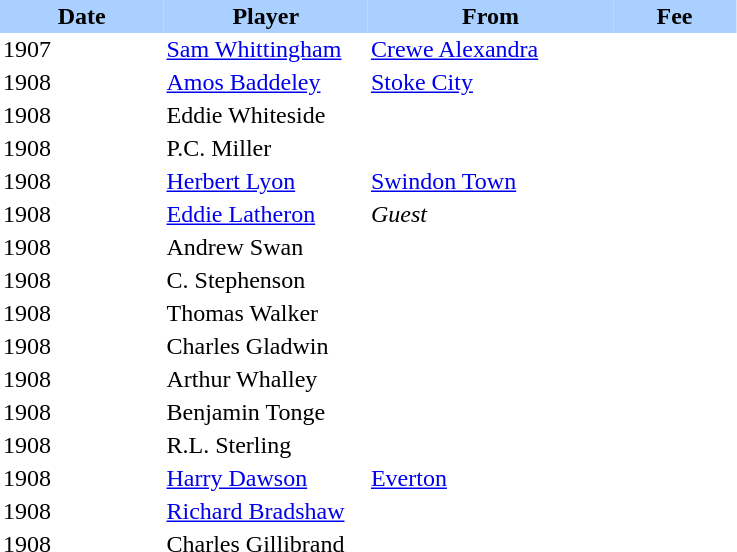<table border="0" cellspacing="0" cellpadding="2">
<tr bgcolor=AAD0FF>
<th width=20%>Date</th>
<th width=25%>Player</th>
<th width=30%>From</th>
<th width=15%>Fee</th>
</tr>
<tr>
<td>1907</td>
<td><a href='#'>Sam Whittingham</a></td>
<td><a href='#'>Crewe Alexandra</a></td>
</tr>
<tr>
<td>1908</td>
<td><a href='#'>Amos Baddeley</a></td>
<td><a href='#'>Stoke City</a></td>
<td></td>
</tr>
<tr>
<td>1908</td>
<td>Eddie Whiteside</td>
<td></td>
<td></td>
</tr>
<tr>
<td>1908</td>
<td>P.C. Miller</td>
<td></td>
<td></td>
</tr>
<tr>
<td>1908</td>
<td><a href='#'>Herbert Lyon</a></td>
<td><a href='#'>Swindon Town</a></td>
<td></td>
</tr>
<tr>
<td>1908</td>
<td><a href='#'>Eddie Latheron</a></td>
<td><em>Guest</em></td>
<td></td>
</tr>
<tr>
<td>1908</td>
<td>Andrew Swan</td>
<td></td>
</tr>
<tr>
<td>1908</td>
<td>C. Stephenson</td>
<td></td>
<td></td>
</tr>
<tr>
<td>1908</td>
<td>Thomas Walker</td>
<td></td>
<td></td>
</tr>
<tr>
<td>1908</td>
<td>Charles Gladwin</td>
<td></td>
<td></td>
</tr>
<tr>
<td>1908</td>
<td>Arthur Whalley</td>
<td></td>
<td></td>
</tr>
<tr>
<td>1908</td>
<td>Benjamin Tonge</td>
<td></td>
<td></td>
</tr>
<tr>
<td>1908</td>
<td>R.L. Sterling</td>
<td></td>
<td></td>
</tr>
<tr>
<td>1908</td>
<td><a href='#'>Harry Dawson</a></td>
<td><a href='#'>Everton</a></td>
<td></td>
</tr>
<tr>
<td>1908</td>
<td><a href='#'>Richard Bradshaw</a></td>
<td></td>
<td></td>
</tr>
<tr>
<td>1908</td>
<td>Charles Gillibrand</td>
<td></td>
<td></td>
</tr>
</table>
